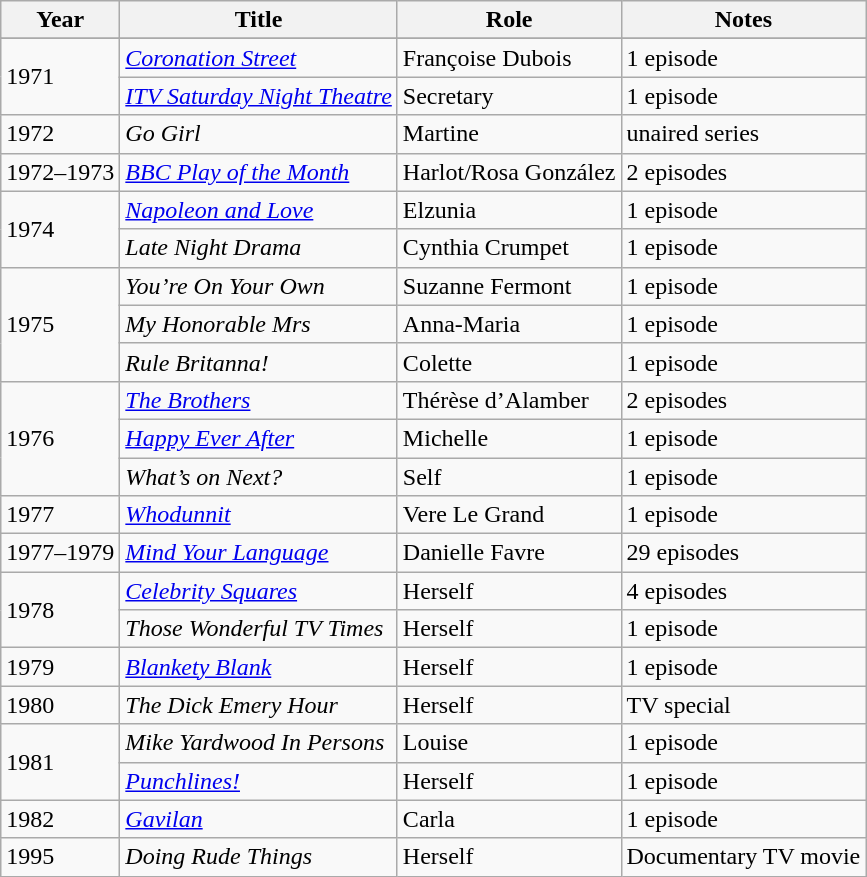<table class="wikitable sortable">
<tr>
<th>Year</th>
<th>Title</th>
<th>Role</th>
<th>Notes</th>
</tr>
<tr>
</tr>
<tr>
<td rowspan="2">1971</td>
<td><em><a href='#'>Coronation Street</a></em></td>
<td>Françoise Dubois</td>
<td>1 episode</td>
</tr>
<tr>
<td><em><a href='#'>ITV Saturday Night Theatre</a></em></td>
<td>Secretary</td>
<td>1 episode</td>
</tr>
<tr>
<td>1972</td>
<td><em>Go Girl</em></td>
<td>Martine</td>
<td>unaired series</td>
</tr>
<tr>
<td>1972–1973</td>
<td><a href='#'><em>BBC Play of the Month</em></a></td>
<td>Harlot/Rosa González</td>
<td>2 episodes</td>
</tr>
<tr>
<td rowspan="2">1974</td>
<td><em><a href='#'>Napoleon and Love</a></em></td>
<td>Elzunia</td>
<td>1 episode</td>
</tr>
<tr>
<td><em>Late Night Drama</em></td>
<td>Cynthia Crumpet</td>
<td>1 episode</td>
</tr>
<tr>
<td rowspan="3">1975</td>
<td><em>You’re On Your Own</em></td>
<td>Suzanne Fermont</td>
<td>1 episode</td>
</tr>
<tr>
<td><em>My Honorable Mrs</em></td>
<td>Anna-Maria</td>
<td>1 episode</td>
</tr>
<tr>
<td><em>Rule Britanna!</em></td>
<td>Colette</td>
<td>1 episode</td>
</tr>
<tr>
<td rowspan="3">1976</td>
<td><em><a href='#'>The Brothers</a></em></td>
<td>Thérèse d’Alamber</td>
<td>2 episodes</td>
</tr>
<tr>
<td><em><a href='#'>Happy Ever After</a></em></td>
<td>Michelle</td>
<td>1 episode</td>
</tr>
<tr>
<td><em>What’s on Next?</em></td>
<td>Self</td>
<td>1 episode</td>
</tr>
<tr>
<td>1977</td>
<td><em><a href='#'>Whodunnit</a></em></td>
<td>Vere Le Grand</td>
<td>1 episode</td>
</tr>
<tr>
<td>1977–1979</td>
<td><em><a href='#'>Mind Your Language</a></em></td>
<td>Danielle Favre</td>
<td>29 episodes</td>
</tr>
<tr>
<td rowspan="2">1978</td>
<td><em><a href='#'>Celebrity Squares</a></em></td>
<td>Herself</td>
<td>4 episodes</td>
</tr>
<tr>
<td><em>Those Wonderful TV Times</em></td>
<td>Herself</td>
<td>1 episode</td>
</tr>
<tr>
<td>1979</td>
<td><em><a href='#'>Blankety Blank</a></em></td>
<td>Herself</td>
<td>1 episode</td>
</tr>
<tr>
<td>1980</td>
<td><em>The Dick Emery Hour</em></td>
<td>Herself</td>
<td>TV special</td>
</tr>
<tr>
<td rowspan="2">1981</td>
<td><em>Mike Yardwood In Persons</em></td>
<td>Louise</td>
<td>1 episode</td>
</tr>
<tr>
<td><em><a href='#'>Punchlines!</a></em></td>
<td>Herself</td>
<td>1 episode</td>
</tr>
<tr>
<td>1982</td>
<td><em><a href='#'>Gavilan</a></em></td>
<td>Carla</td>
<td>1 episode</td>
</tr>
<tr>
<td>1995</td>
<td><em>Doing Rude Things</em></td>
<td>Herself</td>
<td>Documentary TV movie</td>
</tr>
</table>
